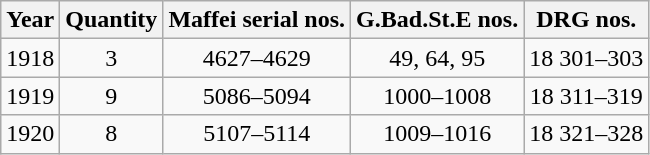<table class="wikitable" style="text-align:center">
<tr>
<th>Year</th>
<th>Quantity</th>
<th>Maffei serial nos.</th>
<th>G.Bad.St.E nos.</th>
<th>DRG nos.</th>
</tr>
<tr>
<td>1918</td>
<td>3</td>
<td>4627–4629</td>
<td>49, 64, 95</td>
<td>18 301–303</td>
</tr>
<tr>
<td>1919</td>
<td>9</td>
<td>5086–5094</td>
<td>1000–1008</td>
<td>18 311–319</td>
</tr>
<tr>
<td>1920</td>
<td>8</td>
<td>5107–5114</td>
<td>1009–1016</td>
<td>18 321–328</td>
</tr>
</table>
